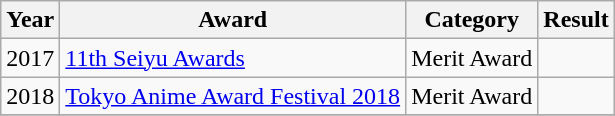<table class="wikitable sortable">
<tr>
<th>Year</th>
<th>Award</th>
<th>Category</th>
<th>Result</th>
</tr>
<tr>
<td>2017</td>
<td><a href='#'>11th Seiyu Awards</a></td>
<td>Merit Award</td>
<td></td>
</tr>
<tr>
<td>2018</td>
<td><a href='#'>Tokyo Anime Award Festival 2018</a></td>
<td>Merit Award</td>
<td></td>
</tr>
<tr>
</tr>
</table>
